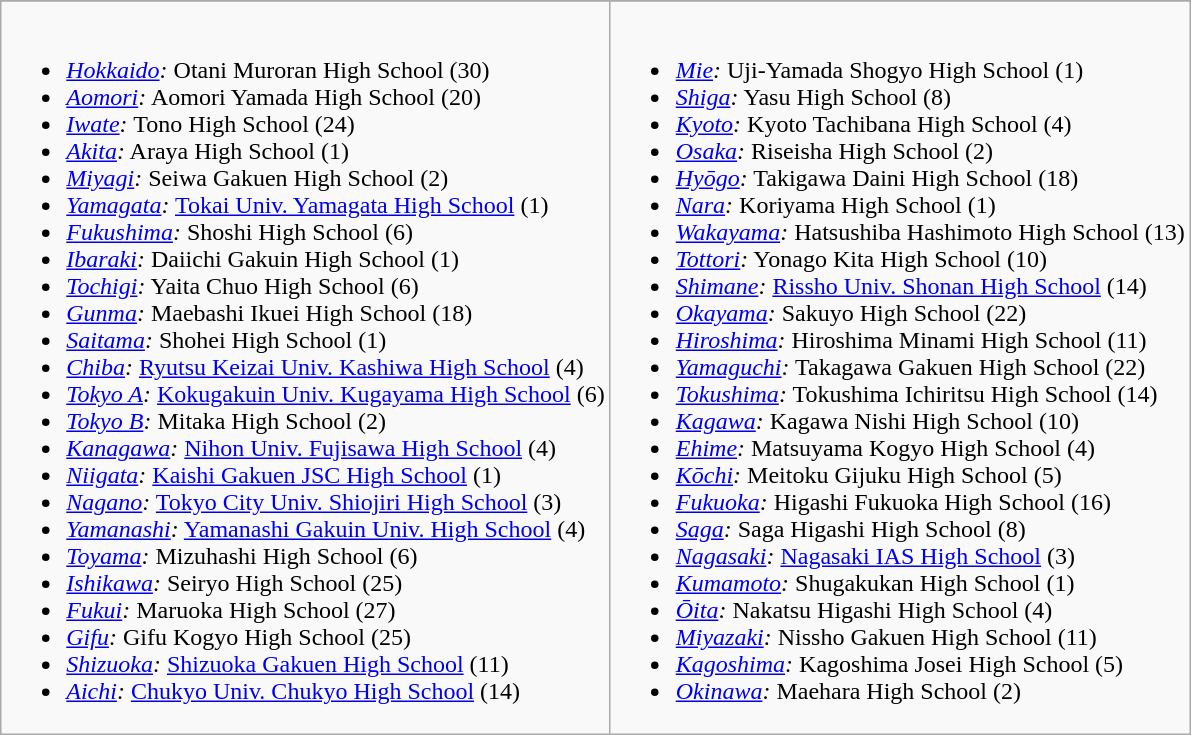<table class="wikitable">
<tr style="vertical-align:top; background:#d6e2b3; text-align:center;">
</tr>
<tr valign="top">
<td><br><ul><li><em><a href='#'>Hokkaido</a>:</em> Otani Muroran High School (30)</li><li><em><a href='#'>Aomori</a>:</em> Aomori Yamada High School (20)</li><li><em><a href='#'>Iwate</a>:</em> Tono High School (24)</li><li><em><a href='#'>Akita</a>:</em> Araya High School (1)</li><li><em><a href='#'>Miyagi</a>:</em> Seiwa Gakuen High School (2)</li><li><em><a href='#'>Yamagata</a>:</em> <a href='#'>Tokai Univ. Yamagata High School</a> (1)</li><li><em><a href='#'>Fukushima</a>:</em> Shoshi High School (6)</li><li><em><a href='#'>Ibaraki</a>:</em> Daiichi Gakuin High School (1)</li><li><em><a href='#'>Tochigi</a>:</em> Yaita Chuo High School (6)</li><li><em><a href='#'>Gunma</a>:</em> Maebashi Ikuei High School (18)</li><li><em><a href='#'>Saitama</a>:</em> Shohei High School (1)</li><li><em><a href='#'>Chiba</a>:</em> <a href='#'>Ryutsu Keizai Univ. Kashiwa High School</a> (4)</li><li><em><a href='#'>Tokyo A</a>:</em> <a href='#'>Kokugakuin Univ. Kugayama High School</a> (6)</li><li><em><a href='#'>Tokyo B</a>:</em> Mitaka High School (2)</li><li><em><a href='#'>Kanagawa</a>:</em> <a href='#'>Nihon Univ. Fujisawa High School</a> (4)</li><li><em><a href='#'>Niigata</a>:</em> <a href='#'>Kaishi Gakuen JSC High School</a> (1)</li><li><em><a href='#'>Nagano</a>:</em> <a href='#'>Tokyo City Univ. Shiojiri High School</a> (3)</li><li><em><a href='#'>Yamanashi</a>:</em> <a href='#'>Yamanashi Gakuin Univ. High School</a> (4)</li><li><em><a href='#'>Toyama</a>:</em> Mizuhashi High School (6)</li><li><em><a href='#'>Ishikawa</a>:</em> Seiryo High School (25)</li><li><em><a href='#'>Fukui</a>:</em> Maruoka High School (27)</li><li><em><a href='#'>Gifu</a>:</em> Gifu Kogyo High School (25)</li><li><em><a href='#'>Shizuoka</a>:</em> <a href='#'>Shizuoka Gakuen High School</a> (11)</li><li><em><a href='#'>Aichi</a>:</em> <a href='#'>Chukyo Univ. Chukyo High School</a> (14)</li></ul></td>
<td><br><ul><li><em><a href='#'>Mie</a>:</em> Uji-Yamada Shogyo High School (1)</li><li><em><a href='#'>Shiga</a>:</em> Yasu High School (8)</li><li><em><a href='#'>Kyoto</a>:</em> Kyoto Tachibana High School (4)</li><li><em><a href='#'>Osaka</a>:</em> Riseisha High School (2)</li><li><em><a href='#'>Hyōgo</a>:</em> Takigawa Daini High School (18)</li><li><em><a href='#'>Nara</a>:</em> Koriyama High School (1)</li><li><em><a href='#'>Wakayama</a>:</em> Hatsushiba Hashimoto High School (13)</li><li><em><a href='#'>Tottori</a>:</em> Yonago Kita High School (10)</li><li><em><a href='#'>Shimane</a>:</em> <a href='#'>Rissho Univ. Shonan High School</a> (14)</li><li><em><a href='#'>Okayama</a>:</em> Sakuyo High School (22)</li><li><em><a href='#'>Hiroshima</a>:</em> Hiroshima Minami High School (11)</li><li><em><a href='#'>Yamaguchi</a>:</em> Takagawa Gakuen High School (22)</li><li><em><a href='#'>Tokushima</a>:</em> Tokushima Ichiritsu High School (14)</li><li><em><a href='#'>Kagawa</a>:</em> Kagawa Nishi High School (10)</li><li><em><a href='#'>Ehime</a>:</em> Matsuyama Kogyo High School (4)</li><li><em><a href='#'>Kōchi</a>:</em> Meitoku Gijuku High School (5)</li><li><em><a href='#'>Fukuoka</a>:</em> Higashi Fukuoka High School (16)</li><li><em><a href='#'>Saga</a>:</em> Saga Higashi High School (8)</li><li><em><a href='#'>Nagasaki</a>:</em> <a href='#'>Nagasaki IAS High School</a> (3)</li><li><em><a href='#'>Kumamoto</a>:</em> Shugakukan High School (1)</li><li><em><a href='#'>Ōita</a>:</em> Nakatsu Higashi High School (4)</li><li><em><a href='#'>Miyazaki</a>:</em> Nissho Gakuen High School (11)</li><li><em><a href='#'>Kagoshima</a>:</em> Kagoshima Josei High School (5)</li><li><em><a href='#'>Okinawa</a>:</em> Maehara High School (2)</li></ul></td>
</tr>
</table>
